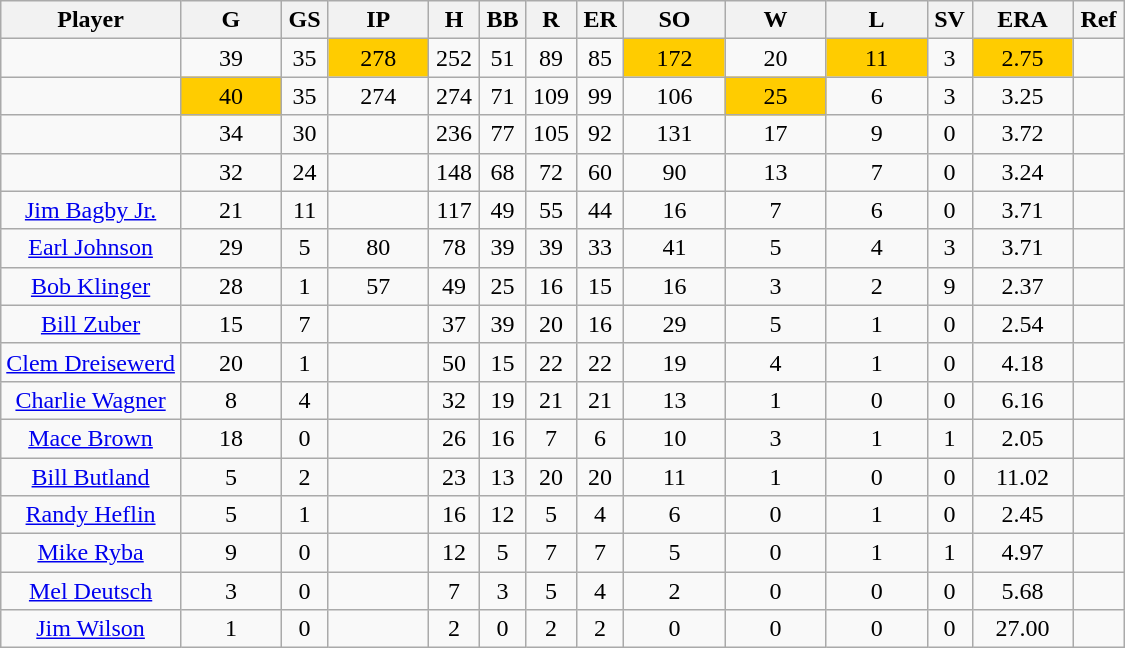<table class="wikitable sortable">
<tr>
<th bgcolor="#DDDDFF" width="16%">Player</th>
<th bgcolor="#DDDDFF" width="9%">G</th>
<th>GS</th>
<th bgcolor="#DDDDFF" width="9%">IP</th>
<th>H</th>
<th>BB</th>
<th>R</th>
<th>ER</th>
<th bgcolor="#DDDDFF" width="9%">SO</th>
<th bgcolor="#DDDDFF" width="9%">W</th>
<th bgcolor="#DDDDFF" width="9%">L</th>
<th>SV</th>
<th bgcolor="#DDDDFF" width="9%">ERA</th>
<th>Ref</th>
</tr>
<tr align="center">
<td></td>
<td>39</td>
<td>35</td>
<td bgcolor="#ffcc00">278</td>
<td>252</td>
<td>51</td>
<td>89</td>
<td>85</td>
<td bgcolor="#ffcc00">172</td>
<td>20</td>
<td bgcolor=#ffcc00>11</td>
<td>3</td>
<td bgcolor="#ffcc00">2.75</td>
<td></td>
</tr>
<tr align="center">
<td></td>
<td bgcolor=#ffcc00>40</td>
<td>35</td>
<td>274</td>
<td>274</td>
<td>71</td>
<td>109</td>
<td>99</td>
<td>106</td>
<td bgcolor="#ffcc00">25</td>
<td>6</td>
<td>3</td>
<td>3.25</td>
<td></td>
</tr>
<tr align="center">
<td></td>
<td>34</td>
<td>30</td>
<td></td>
<td>236</td>
<td>77</td>
<td>105</td>
<td>92</td>
<td>131</td>
<td>17</td>
<td>9</td>
<td>0</td>
<td>3.72</td>
<td></td>
</tr>
<tr align="center">
<td></td>
<td>32</td>
<td>24</td>
<td></td>
<td>148</td>
<td>68</td>
<td>72</td>
<td>60</td>
<td>90</td>
<td>13</td>
<td>7</td>
<td>0</td>
<td>3.24</td>
<td></td>
</tr>
<tr align="center">
<td><a href='#'>Jim Bagby Jr.</a></td>
<td>21</td>
<td>11</td>
<td></td>
<td>117</td>
<td>49</td>
<td>55</td>
<td>44</td>
<td>16</td>
<td>7</td>
<td>6</td>
<td>0</td>
<td>3.71</td>
<td></td>
</tr>
<tr align="center">
<td><a href='#'>Earl Johnson</a></td>
<td>29</td>
<td>5</td>
<td>80</td>
<td>78</td>
<td>39</td>
<td>39</td>
<td>33</td>
<td>41</td>
<td>5</td>
<td>4</td>
<td>3</td>
<td>3.71</td>
<td></td>
</tr>
<tr align="center">
<td><a href='#'>Bob Klinger</a></td>
<td>28</td>
<td>1</td>
<td>57</td>
<td>49</td>
<td>25</td>
<td>16</td>
<td>15</td>
<td>16</td>
<td>3</td>
<td>2</td>
<td>9</td>
<td>2.37</td>
<td></td>
</tr>
<tr align="center">
<td><a href='#'>Bill Zuber</a></td>
<td>15</td>
<td>7</td>
<td></td>
<td>37</td>
<td>39</td>
<td>20</td>
<td>16</td>
<td>29</td>
<td>5</td>
<td>1</td>
<td>0</td>
<td>2.54</td>
<td></td>
</tr>
<tr align="center">
<td><a href='#'>Clem Dreisewerd</a></td>
<td>20</td>
<td>1</td>
<td></td>
<td>50</td>
<td>15</td>
<td>22</td>
<td>22</td>
<td>19</td>
<td>4</td>
<td>1</td>
<td>0</td>
<td>4.18</td>
<td></td>
</tr>
<tr align="center">
<td><a href='#'>Charlie Wagner</a></td>
<td>8</td>
<td>4</td>
<td></td>
<td>32</td>
<td>19</td>
<td>21</td>
<td>21</td>
<td>13</td>
<td>1</td>
<td>0</td>
<td>0</td>
<td>6.16</td>
<td></td>
</tr>
<tr align="center">
<td><a href='#'>Mace Brown</a></td>
<td>18</td>
<td>0</td>
<td></td>
<td>26</td>
<td>16</td>
<td>7</td>
<td>6</td>
<td>10</td>
<td>3</td>
<td>1</td>
<td>1</td>
<td>2.05</td>
<td></td>
</tr>
<tr align="center">
<td><a href='#'>Bill Butland</a></td>
<td>5</td>
<td>2</td>
<td></td>
<td>23</td>
<td>13</td>
<td>20</td>
<td>20</td>
<td>11</td>
<td>1</td>
<td>0</td>
<td>0</td>
<td>11.02</td>
<td></td>
</tr>
<tr align="center">
<td><a href='#'>Randy Heflin</a></td>
<td>5</td>
<td>1</td>
<td></td>
<td>16</td>
<td>12</td>
<td>5</td>
<td>4</td>
<td>6</td>
<td>0</td>
<td>1</td>
<td>0</td>
<td>2.45</td>
<td></td>
</tr>
<tr align="center">
<td><a href='#'>Mike Ryba</a></td>
<td>9</td>
<td>0</td>
<td></td>
<td>12</td>
<td>5</td>
<td>7</td>
<td>7</td>
<td>5</td>
<td>0</td>
<td>1</td>
<td>1</td>
<td>4.97</td>
<td></td>
</tr>
<tr align="center">
<td><a href='#'>Mel Deutsch</a></td>
<td>3</td>
<td>0</td>
<td></td>
<td>7</td>
<td>3</td>
<td>5</td>
<td>4</td>
<td>2</td>
<td>0</td>
<td>0</td>
<td>0</td>
<td>5.68</td>
<td></td>
</tr>
<tr align="center">
<td><a href='#'>Jim Wilson</a></td>
<td>1</td>
<td>0</td>
<td></td>
<td>2</td>
<td>0</td>
<td>2</td>
<td>2</td>
<td>0</td>
<td>0</td>
<td>0</td>
<td>0</td>
<td>27.00</td>
<td></td>
</tr>
</table>
